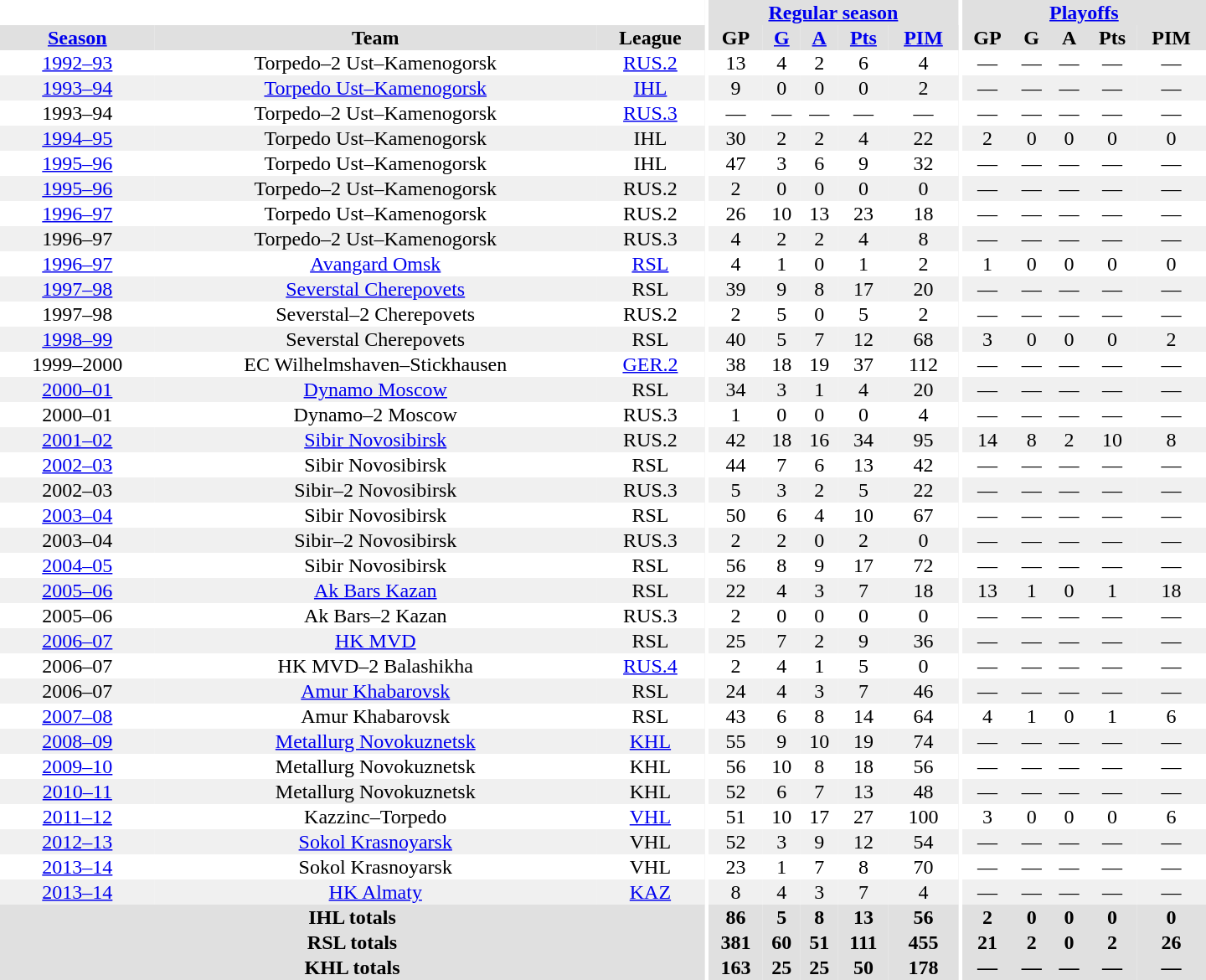<table border="0" cellpadding="1" cellspacing="0" style="text-align:center; width:60em">
<tr bgcolor="#e0e0e0">
<th colspan="3" bgcolor="#ffffff"></th>
<th rowspan="99" bgcolor="#ffffff"></th>
<th colspan="5"><a href='#'>Regular season</a></th>
<th rowspan="99" bgcolor="#ffffff"></th>
<th colspan="5"><a href='#'>Playoffs</a></th>
</tr>
<tr bgcolor="#e0e0e0">
<th><a href='#'>Season</a></th>
<th>Team</th>
<th>League</th>
<th>GP</th>
<th><a href='#'>G</a></th>
<th><a href='#'>A</a></th>
<th><a href='#'>Pts</a></th>
<th><a href='#'>PIM</a></th>
<th>GP</th>
<th>G</th>
<th>A</th>
<th>Pts</th>
<th>PIM</th>
</tr>
<tr>
<td><a href='#'>1992–93</a></td>
<td>Torpedo–2 Ust–Kamenogorsk</td>
<td><a href='#'>RUS.2</a></td>
<td>13</td>
<td>4</td>
<td>2</td>
<td>6</td>
<td>4</td>
<td>—</td>
<td>—</td>
<td>—</td>
<td>—</td>
<td>—</td>
</tr>
<tr bgcolor="#f0f0f0">
<td><a href='#'>1993–94</a></td>
<td><a href='#'>Torpedo Ust–Kamenogorsk</a></td>
<td><a href='#'>IHL</a></td>
<td>9</td>
<td>0</td>
<td>0</td>
<td>0</td>
<td>2</td>
<td>—</td>
<td>—</td>
<td>—</td>
<td>—</td>
<td>—</td>
</tr>
<tr>
<td>1993–94</td>
<td>Torpedo–2 Ust–Kamenogorsk</td>
<td><a href='#'>RUS.3</a></td>
<td>—</td>
<td>—</td>
<td>—</td>
<td>—</td>
<td>—</td>
<td>—</td>
<td>—</td>
<td>—</td>
<td>—</td>
<td>—</td>
</tr>
<tr bgcolor="#f0f0f0">
<td><a href='#'>1994–95</a></td>
<td>Torpedo Ust–Kamenogorsk</td>
<td>IHL</td>
<td>30</td>
<td>2</td>
<td>2</td>
<td>4</td>
<td>22</td>
<td>2</td>
<td>0</td>
<td>0</td>
<td>0</td>
<td>0</td>
</tr>
<tr>
<td><a href='#'>1995–96</a></td>
<td>Torpedo Ust–Kamenogorsk</td>
<td>IHL</td>
<td>47</td>
<td>3</td>
<td>6</td>
<td>9</td>
<td>32</td>
<td>—</td>
<td>—</td>
<td>—</td>
<td>—</td>
<td>—</td>
</tr>
<tr bgcolor="#f0f0f0">
<td><a href='#'>1995–96</a></td>
<td>Torpedo–2 Ust–Kamenogorsk</td>
<td>RUS.2</td>
<td>2</td>
<td>0</td>
<td>0</td>
<td>0</td>
<td>0</td>
<td>—</td>
<td>—</td>
<td>—</td>
<td>—</td>
<td>—</td>
</tr>
<tr>
<td><a href='#'>1996–97</a></td>
<td>Torpedo Ust–Kamenogorsk</td>
<td>RUS.2</td>
<td>26</td>
<td>10</td>
<td>13</td>
<td>23</td>
<td>18</td>
<td>—</td>
<td>—</td>
<td>—</td>
<td>—</td>
<td>—</td>
</tr>
<tr bgcolor="#f0f0f0">
<td>1996–97</td>
<td>Torpedo–2 Ust–Kamenogorsk</td>
<td>RUS.3</td>
<td>4</td>
<td>2</td>
<td>2</td>
<td>4</td>
<td>8</td>
<td>—</td>
<td>—</td>
<td>—</td>
<td>—</td>
<td>—</td>
</tr>
<tr>
<td><a href='#'>1996–97</a></td>
<td><a href='#'>Avangard Omsk</a></td>
<td><a href='#'>RSL</a></td>
<td>4</td>
<td>1</td>
<td>0</td>
<td>1</td>
<td>2</td>
<td>1</td>
<td>0</td>
<td>0</td>
<td>0</td>
<td>0</td>
</tr>
<tr bgcolor="#f0f0f0">
<td><a href='#'>1997–98</a></td>
<td><a href='#'>Severstal Cherepovets</a></td>
<td>RSL</td>
<td>39</td>
<td>9</td>
<td>8</td>
<td>17</td>
<td>20</td>
<td>—</td>
<td>—</td>
<td>—</td>
<td>—</td>
<td>—</td>
</tr>
<tr>
<td>1997–98</td>
<td>Severstal–2 Cherepovets</td>
<td>RUS.2</td>
<td>2</td>
<td>5</td>
<td>0</td>
<td>5</td>
<td>2</td>
<td>—</td>
<td>—</td>
<td>—</td>
<td>—</td>
<td>—</td>
</tr>
<tr bgcolor="#f0f0f0">
<td><a href='#'>1998–99</a></td>
<td>Severstal Cherepovets</td>
<td>RSL</td>
<td>40</td>
<td>5</td>
<td>7</td>
<td>12</td>
<td>68</td>
<td>3</td>
<td>0</td>
<td>0</td>
<td>0</td>
<td>2</td>
</tr>
<tr>
<td>1999–2000</td>
<td>EC Wilhelmshaven–Stickhausen</td>
<td><a href='#'>GER.2</a></td>
<td>38</td>
<td>18</td>
<td>19</td>
<td>37</td>
<td>112</td>
<td>—</td>
<td>—</td>
<td>—</td>
<td>—</td>
<td>—</td>
</tr>
<tr bgcolor="#f0f0f0">
<td><a href='#'>2000–01</a></td>
<td><a href='#'>Dynamo Moscow</a></td>
<td>RSL</td>
<td>34</td>
<td>3</td>
<td>1</td>
<td>4</td>
<td>20</td>
<td>—</td>
<td>—</td>
<td>—</td>
<td>—</td>
<td>—</td>
</tr>
<tr>
<td>2000–01</td>
<td>Dynamo–2 Moscow</td>
<td>RUS.3</td>
<td>1</td>
<td>0</td>
<td>0</td>
<td>0</td>
<td>4</td>
<td>—</td>
<td>—</td>
<td>—</td>
<td>—</td>
<td>—</td>
</tr>
<tr bgcolor="#f0f0f0">
<td><a href='#'>2001–02</a></td>
<td><a href='#'>Sibir Novosibirsk</a></td>
<td>RUS.2</td>
<td>42</td>
<td>18</td>
<td>16</td>
<td>34</td>
<td>95</td>
<td>14</td>
<td>8</td>
<td>2</td>
<td>10</td>
<td>8</td>
</tr>
<tr>
<td><a href='#'>2002–03</a></td>
<td>Sibir Novosibirsk</td>
<td>RSL</td>
<td>44</td>
<td>7</td>
<td>6</td>
<td>13</td>
<td>42</td>
<td>—</td>
<td>—</td>
<td>—</td>
<td>—</td>
<td>—</td>
</tr>
<tr bgcolor="#f0f0f0">
<td>2002–03</td>
<td>Sibir–2 Novosibirsk</td>
<td>RUS.3</td>
<td>5</td>
<td>3</td>
<td>2</td>
<td>5</td>
<td>22</td>
<td>—</td>
<td>—</td>
<td>—</td>
<td>—</td>
<td>—</td>
</tr>
<tr>
<td><a href='#'>2003–04</a></td>
<td>Sibir Novosibirsk</td>
<td>RSL</td>
<td>50</td>
<td>6</td>
<td>4</td>
<td>10</td>
<td>67</td>
<td>—</td>
<td>—</td>
<td>—</td>
<td>—</td>
<td>—</td>
</tr>
<tr bgcolor="#f0f0f0">
<td>2003–04</td>
<td>Sibir–2 Novosibirsk</td>
<td>RUS.3</td>
<td>2</td>
<td>2</td>
<td>0</td>
<td>2</td>
<td>0</td>
<td>—</td>
<td>—</td>
<td>—</td>
<td>—</td>
<td>—</td>
</tr>
<tr>
<td><a href='#'>2004–05</a></td>
<td>Sibir Novosibirsk</td>
<td>RSL</td>
<td>56</td>
<td>8</td>
<td>9</td>
<td>17</td>
<td>72</td>
<td>—</td>
<td>—</td>
<td>—</td>
<td>—</td>
<td>—</td>
</tr>
<tr bgcolor="#f0f0f0">
<td><a href='#'>2005–06</a></td>
<td><a href='#'>Ak Bars Kazan</a></td>
<td>RSL</td>
<td>22</td>
<td>4</td>
<td>3</td>
<td>7</td>
<td>18</td>
<td>13</td>
<td>1</td>
<td>0</td>
<td>1</td>
<td>18</td>
</tr>
<tr>
<td>2005–06</td>
<td>Ak Bars–2 Kazan</td>
<td>RUS.3</td>
<td>2</td>
<td>0</td>
<td>0</td>
<td>0</td>
<td>0</td>
<td>—</td>
<td>—</td>
<td>—</td>
<td>—</td>
<td>—</td>
</tr>
<tr bgcolor="#f0f0f0">
<td><a href='#'>2006–07</a></td>
<td><a href='#'>HK MVD</a></td>
<td>RSL</td>
<td>25</td>
<td>7</td>
<td>2</td>
<td>9</td>
<td>36</td>
<td>—</td>
<td>—</td>
<td>—</td>
<td>—</td>
<td>—</td>
</tr>
<tr>
<td>2006–07</td>
<td>HK MVD–2 Balashikha</td>
<td><a href='#'>RUS.4</a></td>
<td>2</td>
<td>4</td>
<td>1</td>
<td>5</td>
<td>0</td>
<td>—</td>
<td>—</td>
<td>—</td>
<td>—</td>
<td>—</td>
</tr>
<tr bgcolor="#f0f0f0">
<td>2006–07</td>
<td><a href='#'>Amur Khabarovsk</a></td>
<td>RSL</td>
<td>24</td>
<td>4</td>
<td>3</td>
<td>7</td>
<td>46</td>
<td>—</td>
<td>—</td>
<td>—</td>
<td>—</td>
<td>—</td>
</tr>
<tr>
<td><a href='#'>2007–08</a></td>
<td>Amur Khabarovsk</td>
<td>RSL</td>
<td>43</td>
<td>6</td>
<td>8</td>
<td>14</td>
<td>64</td>
<td>4</td>
<td>1</td>
<td>0</td>
<td>1</td>
<td>6</td>
</tr>
<tr bgcolor="#f0f0f0">
<td><a href='#'>2008–09</a></td>
<td><a href='#'>Metallurg Novokuznetsk</a></td>
<td><a href='#'>KHL</a></td>
<td>55</td>
<td>9</td>
<td>10</td>
<td>19</td>
<td>74</td>
<td>—</td>
<td>—</td>
<td>—</td>
<td>—</td>
<td>—</td>
</tr>
<tr>
<td><a href='#'>2009–10</a></td>
<td>Metallurg Novokuznetsk</td>
<td>KHL</td>
<td>56</td>
<td>10</td>
<td>8</td>
<td>18</td>
<td>56</td>
<td>—</td>
<td>—</td>
<td>—</td>
<td>—</td>
<td>—</td>
</tr>
<tr bgcolor="#f0f0f0">
<td><a href='#'>2010–11</a></td>
<td>Metallurg Novokuznetsk</td>
<td>KHL</td>
<td>52</td>
<td>6</td>
<td>7</td>
<td>13</td>
<td>48</td>
<td>—</td>
<td>—</td>
<td>—</td>
<td>—</td>
<td>—</td>
</tr>
<tr>
<td><a href='#'>2011–12</a></td>
<td>Kazzinc–Torpedo</td>
<td><a href='#'>VHL</a></td>
<td>51</td>
<td>10</td>
<td>17</td>
<td>27</td>
<td>100</td>
<td>3</td>
<td>0</td>
<td>0</td>
<td>0</td>
<td>6</td>
</tr>
<tr bgcolor="#f0f0f0">
<td><a href='#'>2012–13</a></td>
<td><a href='#'>Sokol Krasnoyarsk</a></td>
<td>VHL</td>
<td>52</td>
<td>3</td>
<td>9</td>
<td>12</td>
<td>54</td>
<td>—</td>
<td>—</td>
<td>—</td>
<td>—</td>
<td>—</td>
</tr>
<tr>
<td><a href='#'>2013–14</a></td>
<td>Sokol Krasnoyarsk</td>
<td>VHL</td>
<td>23</td>
<td>1</td>
<td>7</td>
<td>8</td>
<td>70</td>
<td>—</td>
<td>—</td>
<td>—</td>
<td>—</td>
<td>—</td>
</tr>
<tr bgcolor="#f0f0f0">
<td><a href='#'>2013–14</a></td>
<td><a href='#'>HK Almaty</a></td>
<td><a href='#'>KAZ</a></td>
<td>8</td>
<td>4</td>
<td>3</td>
<td>7</td>
<td>4</td>
<td>—</td>
<td>—</td>
<td>—</td>
<td>—</td>
<td>—</td>
</tr>
<tr bgcolor="#e0e0e0">
<th colspan="3">IHL totals</th>
<th>86</th>
<th>5</th>
<th>8</th>
<th>13</th>
<th>56</th>
<th>2</th>
<th>0</th>
<th>0</th>
<th>0</th>
<th>0</th>
</tr>
<tr bgcolor="#e0e0e0">
<th colspan="3">RSL totals</th>
<th>381</th>
<th>60</th>
<th>51</th>
<th>111</th>
<th>455</th>
<th>21</th>
<th>2</th>
<th>0</th>
<th>2</th>
<th>26</th>
</tr>
<tr bgcolor="#e0e0e0">
<th colspan="3">KHL totals</th>
<th>163</th>
<th>25</th>
<th>25</th>
<th>50</th>
<th>178</th>
<th>—</th>
<th>—</th>
<th>—</th>
<th>—</th>
<th>—</th>
</tr>
</table>
